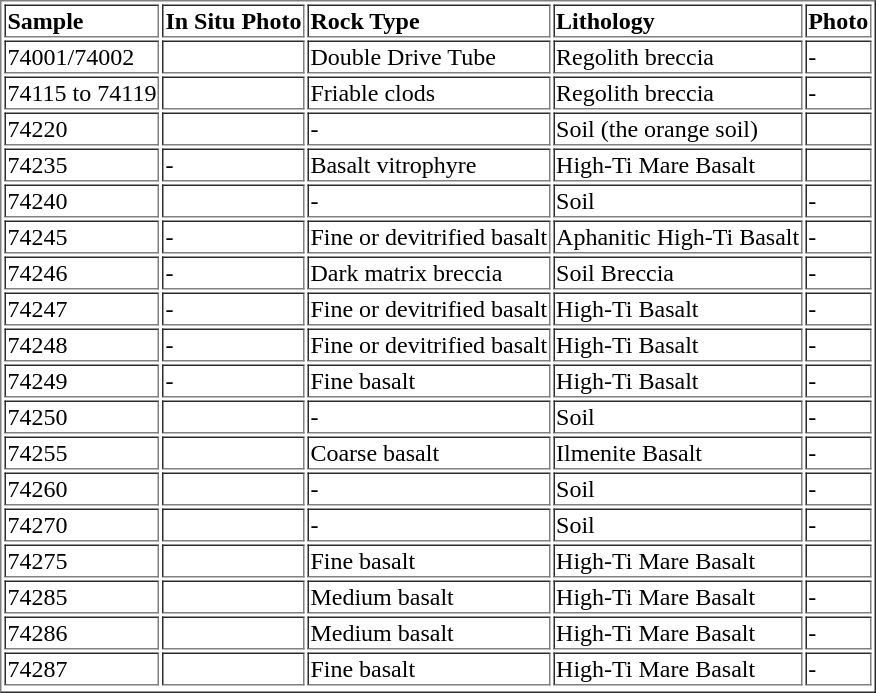<table border="1">
<tr>
<td><strong>Sample</strong></td>
<td><strong>In Situ Photo</strong></td>
<td><strong>Rock Type</strong></td>
<td><strong>Lithology</strong></td>
<td><strong>Photo</strong></td>
</tr>
<tr>
<td>74001/74002</td>
<td></td>
<td>Double Drive Tube</td>
<td>Regolith breccia</td>
<td>-</td>
</tr>
<tr>
<td>74115 to 74119</td>
<td></td>
<td>Friable clods</td>
<td>Regolith breccia</td>
<td>-</td>
</tr>
<tr>
<td>74220</td>
<td></td>
<td>-</td>
<td>Soil (the orange soil)</td>
<td></td>
</tr>
<tr>
<td>74235</td>
<td>-</td>
<td>Basalt vitrophyre</td>
<td>High-Ti Mare Basalt</td>
<td></td>
</tr>
<tr>
<td>74240</td>
<td></td>
<td>-</td>
<td>Soil</td>
<td>-</td>
</tr>
<tr>
<td>74245</td>
<td>-</td>
<td>Fine or devitrified basalt</td>
<td>Aphanitic High-Ti Basalt</td>
<td>-</td>
</tr>
<tr>
<td>74246</td>
<td>-</td>
<td>Dark matrix breccia</td>
<td>Soil Breccia</td>
<td>-</td>
</tr>
<tr>
<td>74247</td>
<td>-</td>
<td>Fine or devitrified basalt</td>
<td>High-Ti Basalt</td>
<td>-</td>
</tr>
<tr>
<td>74248</td>
<td>-</td>
<td>Fine or devitrified basalt</td>
<td>High-Ti Basalt</td>
<td>-</td>
</tr>
<tr>
<td>74249</td>
<td>-</td>
<td>Fine basalt</td>
<td>High-Ti Basalt</td>
<td>-</td>
</tr>
<tr>
<td>74250</td>
<td></td>
<td>-</td>
<td>Soil</td>
<td>-</td>
</tr>
<tr>
<td>74255</td>
<td></td>
<td>Coarse basalt</td>
<td>Ilmenite Basalt</td>
<td>-</td>
</tr>
<tr>
<td>74260</td>
<td></td>
<td>-</td>
<td>Soil</td>
<td>-</td>
</tr>
<tr>
<td>74270</td>
<td></td>
<td>-</td>
<td>Soil</td>
<td>-</td>
</tr>
<tr>
<td>74275</td>
<td></td>
<td>Fine basalt</td>
<td>High-Ti Mare Basalt</td>
<td></td>
</tr>
<tr>
<td>74285</td>
<td></td>
<td>Medium basalt</td>
<td>High-Ti Mare Basalt</td>
<td>-</td>
</tr>
<tr>
<td>74286</td>
<td></td>
<td>Medium basalt</td>
<td>High-Ti Mare Basalt</td>
<td>-</td>
</tr>
<tr>
<td>74287</td>
<td></td>
<td>Fine basalt</td>
<td>High-Ti Mare Basalt</td>
<td>-</td>
</tr>
<tr>
</tr>
</table>
